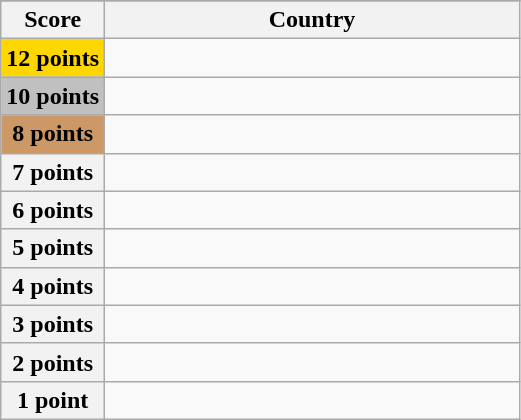<table class="wikitable">
<tr>
</tr>
<tr>
<th scope="col" width="20%">Score</th>
<th scope="col">Country</th>
</tr>
<tr>
<th scope="row" style="background:gold">12 points</th>
<td></td>
</tr>
<tr>
<th scope="row" style="background:silver">10 points</th>
<td></td>
</tr>
<tr>
<th scope="row" style="background:#CC9966">8 points</th>
<td></td>
</tr>
<tr>
<th scope="row">7 points</th>
<td></td>
</tr>
<tr>
<th scope="row">6 points</th>
<td></td>
</tr>
<tr>
<th scope="row">5 points</th>
<td></td>
</tr>
<tr>
<th scope="row">4 points</th>
<td></td>
</tr>
<tr>
<th scope="row">3 points</th>
<td></td>
</tr>
<tr>
<th scope="row">2 points</th>
<td></td>
</tr>
<tr>
<th scope="row">1 point</th>
<td></td>
</tr>
</table>
